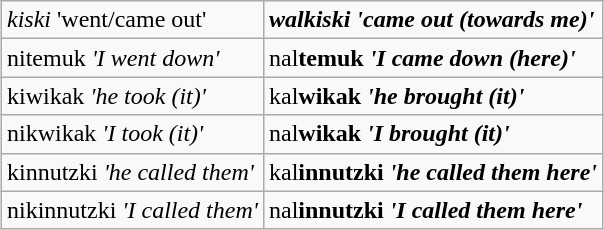<table class=wikitable style="margin: 1em auto 1em auto">
<tr>
<td><em>kiski</em> 'went/came out'</td>
<td><strong><em>wal<strong>kiski<em> 'came out (towards me)'</td>
</tr>
<tr>
<td></em>nitemuk<em> 'I went down'</td>
<td></em>n</strong>al<strong>temuk<em> 'I came down (here)'</td>
</tr>
<tr>
<td></em>kiwikak<em> 'he took (it)'</td>
<td></em>k</strong>al<strong>wikak<em> 'he brought (it)'</td>
</tr>
<tr>
<td></em>nikwikak<em> 'I took (it)'</td>
<td></em>n</strong>al<strong>wikak<em> 'I brought (it)'</td>
</tr>
<tr>
<td></em>kinnutzki<em> 'he called them'</td>
<td></em>k</strong>al<strong>innutzki<em> 'he called them here'</td>
</tr>
<tr>
<td></em>nikinnutzki<em> 'I called them'</td>
<td></em>n</strong>al<strong>innutzki<em> 'I called them here'</td>
</tr>
</table>
